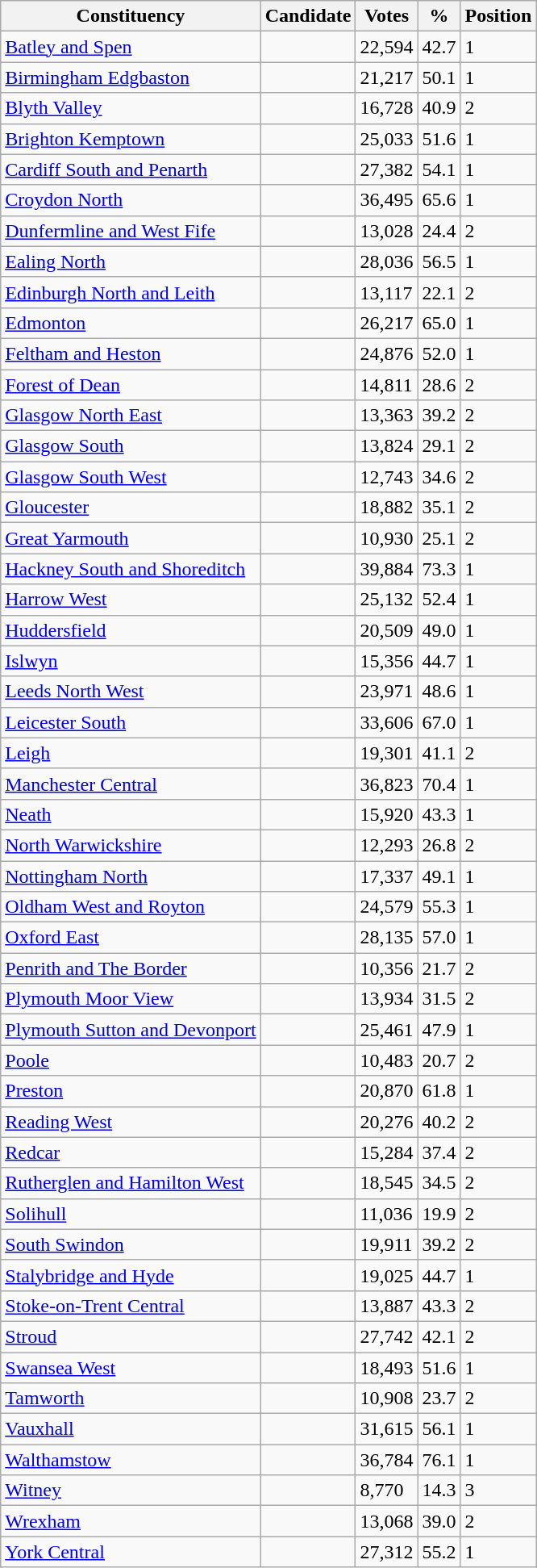<table class="wikitable sortable">
<tr>
<th>Constituency</th>
<th>Candidate</th>
<th>Votes</th>
<th>%</th>
<th>Position</th>
</tr>
<tr>
<td><a href='#'>Batley and Spen</a></td>
<td></td>
<td>22,594</td>
<td>42.7</td>
<td>1</td>
</tr>
<tr>
<td><a href='#'>Birmingham Edgbaston</a></td>
<td></td>
<td>21,217</td>
<td>50.1</td>
<td>1</td>
</tr>
<tr>
<td><a href='#'>Blyth Valley</a></td>
<td></td>
<td>16,728</td>
<td>40.9</td>
<td>2</td>
</tr>
<tr>
<td><a href='#'>Brighton Kemptown</a></td>
<td></td>
<td>25,033</td>
<td>51.6</td>
<td>1</td>
</tr>
<tr>
<td><a href='#'>Cardiff South and Penarth</a></td>
<td></td>
<td>27,382</td>
<td>54.1</td>
<td>1</td>
</tr>
<tr>
<td><a href='#'>Croydon North</a></td>
<td></td>
<td>36,495</td>
<td>65.6</td>
<td>1</td>
</tr>
<tr>
<td><a href='#'>Dunfermline and West Fife</a></td>
<td></td>
<td>13,028</td>
<td>24.4</td>
<td>2</td>
</tr>
<tr>
<td><a href='#'>Ealing North</a></td>
<td></td>
<td>28,036</td>
<td>56.5</td>
<td>1</td>
</tr>
<tr>
<td><a href='#'>Edinburgh North and Leith</a></td>
<td></td>
<td>13,117</td>
<td>22.1</td>
<td>2</td>
</tr>
<tr>
<td><a href='#'>Edmonton</a></td>
<td></td>
<td>26,217</td>
<td>65.0</td>
<td>1</td>
</tr>
<tr>
<td><a href='#'>Feltham and Heston</a></td>
<td></td>
<td>24,876</td>
<td>52.0</td>
<td>1</td>
</tr>
<tr>
<td><a href='#'>Forest of Dean</a></td>
<td></td>
<td>14,811</td>
<td>28.6</td>
<td>2</td>
</tr>
<tr>
<td><a href='#'>Glasgow North East</a></td>
<td></td>
<td>13,363</td>
<td>39.2</td>
<td>2</td>
</tr>
<tr>
<td><a href='#'>Glasgow South</a></td>
<td></td>
<td>13,824</td>
<td>29.1</td>
<td>2</td>
</tr>
<tr>
<td><a href='#'>Glasgow South West</a></td>
<td></td>
<td>12,743</td>
<td>34.6</td>
<td>2</td>
</tr>
<tr>
<td><a href='#'>Gloucester</a></td>
<td></td>
<td>18,882</td>
<td>35.1</td>
<td>2</td>
</tr>
<tr>
<td><a href='#'>Great Yarmouth</a></td>
<td></td>
<td>10,930</td>
<td>25.1</td>
<td>2</td>
</tr>
<tr>
<td><a href='#'>Hackney South and Shoreditch</a></td>
<td></td>
<td>39,884</td>
<td>73.3</td>
<td>1</td>
</tr>
<tr>
<td><a href='#'>Harrow West</a></td>
<td></td>
<td>25,132</td>
<td>52.4</td>
<td>1</td>
</tr>
<tr>
<td><a href='#'>Huddersfield</a></td>
<td></td>
<td>20,509</td>
<td>49.0</td>
<td>1</td>
</tr>
<tr>
<td><a href='#'>Islwyn</a></td>
<td></td>
<td>15,356</td>
<td>44.7</td>
<td>1</td>
</tr>
<tr>
<td><a href='#'>Leeds North West</a></td>
<td></td>
<td>23,971</td>
<td>48.6</td>
<td>1</td>
</tr>
<tr>
<td><a href='#'>Leicester South</a></td>
<td></td>
<td>33,606</td>
<td>67.0</td>
<td>1</td>
</tr>
<tr>
<td><a href='#'>Leigh</a></td>
<td></td>
<td>19,301</td>
<td>41.1</td>
<td>2</td>
</tr>
<tr>
<td><a href='#'>Manchester Central</a></td>
<td></td>
<td>36,823</td>
<td>70.4</td>
<td>1</td>
</tr>
<tr>
<td><a href='#'>Neath</a></td>
<td></td>
<td>15,920</td>
<td>43.3</td>
<td>1</td>
</tr>
<tr>
<td><a href='#'>North Warwickshire</a></td>
<td></td>
<td>12,293</td>
<td>26.8</td>
<td>2</td>
</tr>
<tr>
<td><a href='#'>Nottingham North</a></td>
<td></td>
<td>17,337</td>
<td>49.1</td>
<td>1</td>
</tr>
<tr>
<td><a href='#'>Oldham West and Royton</a></td>
<td></td>
<td>24,579</td>
<td>55.3</td>
<td>1</td>
</tr>
<tr>
<td><a href='#'>Oxford East</a></td>
<td></td>
<td>28,135</td>
<td>57.0</td>
<td>1</td>
</tr>
<tr>
<td><a href='#'>Penrith and The Border</a></td>
<td></td>
<td>10,356</td>
<td>21.7</td>
<td>2</td>
</tr>
<tr>
<td><a href='#'>Plymouth Moor View</a></td>
<td></td>
<td>13,934</td>
<td>31.5</td>
<td>2</td>
</tr>
<tr>
<td><a href='#'>Plymouth Sutton and Devonport</a></td>
<td></td>
<td>25,461</td>
<td>47.9</td>
<td>1</td>
</tr>
<tr>
<td><a href='#'>Poole</a></td>
<td></td>
<td>10,483</td>
<td>20.7</td>
<td>2</td>
</tr>
<tr>
<td><a href='#'>Preston</a></td>
<td></td>
<td>20,870</td>
<td>61.8</td>
<td>1</td>
</tr>
<tr>
<td><a href='#'>Reading West</a></td>
<td></td>
<td>20,276</td>
<td>40.2</td>
<td>2</td>
</tr>
<tr>
<td><a href='#'>Redcar</a></td>
<td></td>
<td>15,284</td>
<td>37.4</td>
<td>2</td>
</tr>
<tr>
<td><a href='#'>Rutherglen and Hamilton West</a></td>
<td></td>
<td>18,545</td>
<td>34.5</td>
<td>2</td>
</tr>
<tr>
<td><a href='#'>Solihull</a></td>
<td></td>
<td>11,036</td>
<td>19.9</td>
<td>2</td>
</tr>
<tr>
<td><a href='#'>South Swindon</a></td>
<td></td>
<td>19,911</td>
<td>39.2</td>
<td>2</td>
</tr>
<tr>
<td><a href='#'>Stalybridge and Hyde</a></td>
<td></td>
<td>19,025</td>
<td>44.7</td>
<td>1</td>
</tr>
<tr>
<td><a href='#'>Stoke-on-Trent Central</a></td>
<td></td>
<td>13,887</td>
<td>43.3</td>
<td>2</td>
</tr>
<tr>
<td><a href='#'>Stroud</a></td>
<td></td>
<td>27,742</td>
<td>42.1</td>
<td>2</td>
</tr>
<tr>
<td><a href='#'>Swansea West</a></td>
<td></td>
<td>18,493</td>
<td>51.6</td>
<td>1</td>
</tr>
<tr>
<td><a href='#'>Tamworth</a></td>
<td></td>
<td>10,908</td>
<td>23.7</td>
<td>2</td>
</tr>
<tr>
<td><a href='#'>Vauxhall</a></td>
<td></td>
<td>31,615</td>
<td>56.1</td>
<td>1</td>
</tr>
<tr>
<td><a href='#'>Walthamstow</a></td>
<td></td>
<td>36,784</td>
<td>76.1</td>
<td>1</td>
</tr>
<tr>
<td><a href='#'>Witney</a></td>
<td></td>
<td>8,770</td>
<td>14.3</td>
<td>3</td>
</tr>
<tr>
<td><a href='#'>Wrexham</a></td>
<td></td>
<td>13,068</td>
<td>39.0</td>
<td>2</td>
</tr>
<tr>
<td><a href='#'>York Central</a></td>
<td></td>
<td>27,312</td>
<td>55.2</td>
<td>1</td>
</tr>
</table>
